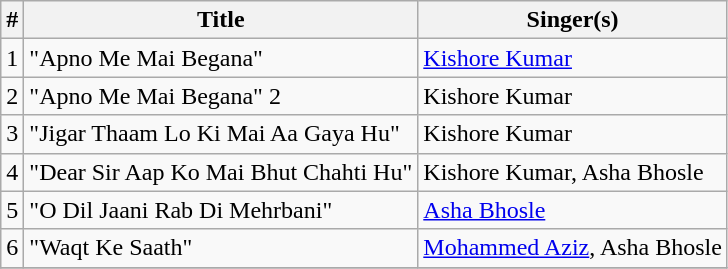<table class="wikitable">
<tr>
<th>#</th>
<th>Title</th>
<th>Singer(s)</th>
</tr>
<tr>
<td>1</td>
<td>"Apno Me Mai Begana"</td>
<td><a href='#'>Kishore Kumar</a></td>
</tr>
<tr>
<td>2</td>
<td>"Apno Me Mai Begana" 2</td>
<td>Kishore Kumar</td>
</tr>
<tr>
<td>3</td>
<td>"Jigar Thaam Lo Ki Mai Aa Gaya Hu"</td>
<td>Kishore Kumar</td>
</tr>
<tr>
<td>4</td>
<td>"Dear Sir Aap Ko Mai Bhut Chahti Hu"</td>
<td>Kishore Kumar, Asha Bhosle</td>
</tr>
<tr>
<td>5</td>
<td>"O Dil Jaani Rab Di Mehrbani"</td>
<td><a href='#'>Asha Bhosle</a></td>
</tr>
<tr>
<td>6</td>
<td>"Waqt Ke Saath"</td>
<td><a href='#'>Mohammed Aziz</a>, Asha Bhosle</td>
</tr>
<tr>
</tr>
</table>
